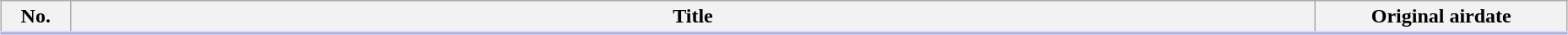<table class="wikitable" style="width:98%; margin:auto; background:#FFF;">
<tr style="border-bottom: 3px solid #CCF">
<th style="width:3em;">No.</th>
<th>Title</th>
<th style="width:12em;">Original airdate</th>
</tr>
<tr>
</tr>
</table>
